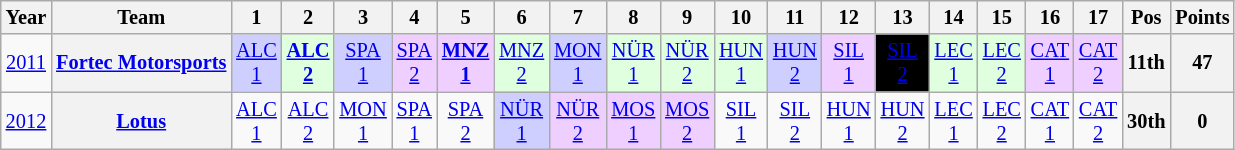<table class="wikitable" style="text-align:center; font-size:85%">
<tr>
<th>Year</th>
<th>Team</th>
<th>1</th>
<th>2</th>
<th>3</th>
<th>4</th>
<th>5</th>
<th>6</th>
<th>7</th>
<th>8</th>
<th>9</th>
<th>10</th>
<th>11</th>
<th>12</th>
<th>13</th>
<th>14</th>
<th>15</th>
<th>16</th>
<th>17</th>
<th>Pos</th>
<th>Points</th>
</tr>
<tr>
<td><a href='#'>2011</a></td>
<th nowrap><a href='#'>Fortec Motorsports</a></th>
<td style="background:#CFCFFF;"><a href='#'>ALC<br>1</a><br></td>
<td style="background:#DFFFDF;"><strong><a href='#'>ALC<br>2</a></strong><br></td>
<td style="background:#CFCFFF;"><a href='#'>SPA<br>1</a><br></td>
<td style="background:#EFCFFF;"><a href='#'>SPA<br>2</a><br></td>
<td style="background:#EFCFFF;"><strong><a href='#'>MNZ<br>1</a></strong><br></td>
<td style="background:#DFFFDF;"><a href='#'>MNZ<br>2</a><br></td>
<td style="background:#CFCFFF;"><a href='#'>MON<br>1</a><br></td>
<td style="background:#DFFFDF;"><a href='#'>NÜR<br>1</a><br></td>
<td style="background:#DFFFDF;"><a href='#'>NÜR<br>2</a><br></td>
<td style="background:#DFFFDF;"><a href='#'>HUN<br>1</a><br></td>
<td style="background:#CFCFFF;"><a href='#'>HUN<br>2</a><br></td>
<td style="background:#EFCFFF;"><a href='#'>SIL<br>1</a><br></td>
<td style="background:#000000; color:white"><a href='#'><span>SIL<br>2</span></a><br></td>
<td style="background:#DFFFDF;"><a href='#'>LEC<br>1</a><br></td>
<td style="background:#DFFFDF;"><a href='#'>LEC<br>2</a><br></td>
<td style="background:#EFCFFF;"><a href='#'>CAT<br>1</a><br></td>
<td style="background:#EFCFFF;"><a href='#'>CAT<br>2</a><br></td>
<th>11th</th>
<th>47</th>
</tr>
<tr>
<td><a href='#'>2012</a></td>
<th nowrap><a href='#'>Lotus</a></th>
<td><a href='#'>ALC<br>1</a></td>
<td><a href='#'>ALC<br>2</a></td>
<td><a href='#'>MON<br>1</a></td>
<td><a href='#'>SPA<br>1</a></td>
<td><a href='#'>SPA<br>2</a></td>
<td style="background:#CFCFFF;"><a href='#'>NÜR<br>1</a><br></td>
<td style="background:#EFCFFF;"><a href='#'>NÜR<br>2</a><br></td>
<td style="background:#EFCFFF;"><a href='#'>MOS<br>1</a><br></td>
<td style="background:#EFCFFF;"><a href='#'>MOS<br>2</a><br></td>
<td><a href='#'>SIL<br>1</a></td>
<td><a href='#'>SIL<br>2</a></td>
<td><a href='#'>HUN<br>1</a></td>
<td><a href='#'>HUN<br>2</a></td>
<td><a href='#'>LEC<br>1</a></td>
<td><a href='#'>LEC<br>2</a></td>
<td><a href='#'>CAT<br>1</a></td>
<td><a href='#'>CAT<br>2</a></td>
<th>30th</th>
<th>0</th>
</tr>
</table>
